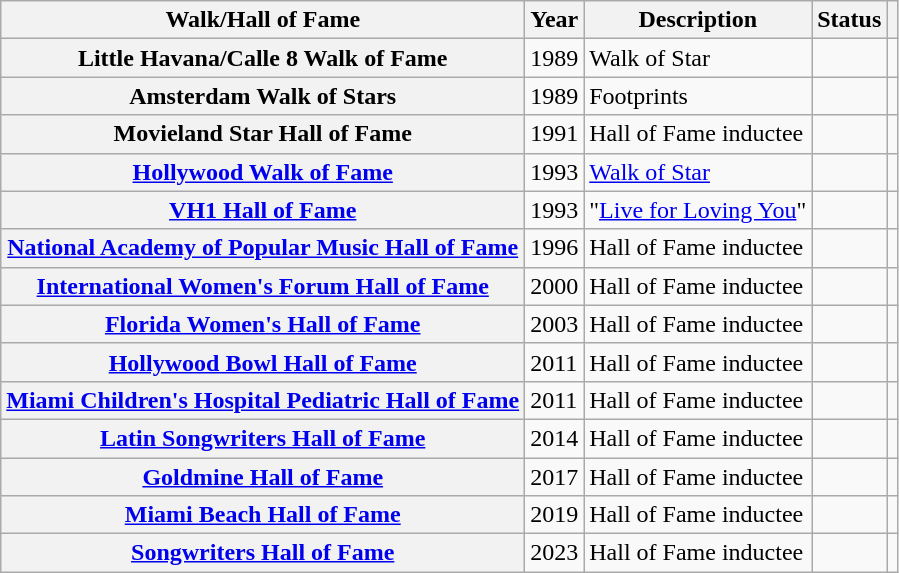<table class="wikitable sortable plainrowheaders">
<tr>
<th scope="col">Walk/Hall of Fame</th>
<th scope="col">Year</th>
<th scope="col">Description</th>
<th scope="col">Status</th>
<th scope="col" class="unsortable"></th>
</tr>
<tr>
<th scope="row">Little Havana/Calle 8 Walk of Fame</th>
<td>1989</td>
<td>Walk of Star</td>
<td></td>
<td style="text-align:center;"></td>
</tr>
<tr>
<th scope="row">Amsterdam Walk of Stars</th>
<td>1989</td>
<td>Footprints</td>
<td></td>
<td style="text-align:center;"></td>
</tr>
<tr>
<th scope="row">Movieland Star Hall of Fame</th>
<td>1991</td>
<td>Hall of Fame inductee</td>
<td></td>
<td style="text-align:center;"></td>
</tr>
<tr>
<th scope="row"><a href='#'>Hollywood Walk of Fame</a></th>
<td>1993</td>
<td><a href='#'>Walk of Star</a></td>
<td></td>
<td style="text-align:center;"></td>
</tr>
<tr>
<th scope="row"><a href='#'>VH1 Hall of Fame</a></th>
<td>1993</td>
<td>"<a href='#'>Live for Loving You</a>"</td>
<td></td>
<td style="text-align:center;"></td>
</tr>
<tr>
<th scope="row"><a href='#'>National Academy of Popular Music Hall of Fame</a></th>
<td>1996</td>
<td>Hall of Fame inductee</td>
<td></td>
<td style="text-align:center;"></td>
</tr>
<tr>
<th scope="row"><a href='#'>International Women's Forum Hall of Fame</a></th>
<td>2000</td>
<td>Hall of Fame inductee</td>
<td></td>
<td style="text-align:center;"></td>
</tr>
<tr>
<th scope="row"><a href='#'>Florida Women's Hall of Fame</a></th>
<td>2003</td>
<td>Hall of Fame inductee</td>
<td></td>
<td style="text-align:center;"></td>
</tr>
<tr>
<th scope="row"><a href='#'>Hollywood Bowl Hall of Fame</a></th>
<td>2011</td>
<td>Hall of Fame inductee</td>
<td></td>
<td style="text-align:center;"></td>
</tr>
<tr>
<th scope="row"><a href='#'>Miami Children's Hospital Pediatric Hall of Fame</a></th>
<td>2011</td>
<td>Hall of Fame inductee</td>
<td></td>
<td style="text-align:center;"></td>
</tr>
<tr>
<th scope="row"><a href='#'>Latin Songwriters Hall of Fame</a></th>
<td>2014</td>
<td>Hall of Fame inductee</td>
<td></td>
<td style="text-align:center;"></td>
</tr>
<tr>
<th scope="row"><a href='#'>Goldmine Hall of Fame</a></th>
<td>2017</td>
<td>Hall of Fame inductee</td>
<td></td>
<td style="text-align:center;"></td>
</tr>
<tr>
<th scope="row"><a href='#'>Miami Beach Hall of Fame</a></th>
<td>2019</td>
<td>Hall of Fame inductee</td>
<td></td>
<td style="text-align:center;"></td>
</tr>
<tr>
<th scope="row"><a href='#'>Songwriters Hall of Fame</a></th>
<td>2023</td>
<td>Hall of Fame inductee</td>
<td></td>
<td style="text-align:center;"></td>
</tr>
</table>
